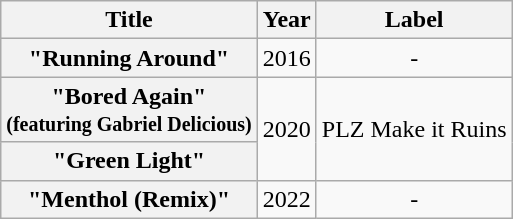<table class="wikitable plainrowheaders" style="text-align:center">
<tr>
<th>Title</th>
<th>Year</th>
<th>Label</th>
</tr>
<tr>
<th scope="row">"Running Around"</th>
<td>2016</td>
<td>-</td>
</tr>
<tr>
<th scope="row">"Bored Again"<br><small>(featuring Gabriel Delicious)</small></th>
<td rowspan="2">2020</td>
<td rowspan="2">PLZ Make it Ruins</td>
</tr>
<tr>
<th scope="row">"Green Light"</th>
</tr>
<tr>
<th scope="row">"Menthol (Remix)"</th>
<td>2022</td>
<td>-</td>
</tr>
</table>
